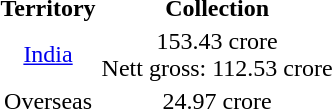<table class=*wikitable*>
<tr>
<th>Territory</th>
<th>Collection</th>
</tr>
<tr>
<td align="center"><a href='#'>India</a></td>
<td align="center">153.43 crore<br>Nett gross: 112.53 crore</td>
</tr>
<tr>
<td align="center">Overseas</td>
<td align="center">24.97 crore</td>
</tr>
</table>
